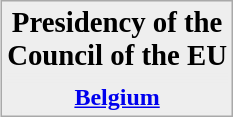<table style="background: #EEEEEE; border: 1px solid darkgray;%" align=right>
<tr>
<td colspan=9 align="center" style="background-color:#EEEEEE"><strong><big>Presidency of the<br>Council of the EU</big></strong></td>
</tr>
<tr>
<td colspan=3 align="center" style="background-color:#EEEEEE"></td>
</tr>
<tr>
<td colspan=3 align="center" style="background-color:#EEEEEE"><strong><a href='#'>Belgium</a></strong><br></td>
</tr>
</table>
